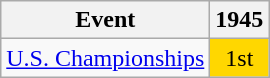<table class="wikitable">
<tr>
<th>Event</th>
<th>1945</th>
</tr>
<tr>
<td><a href='#'>U.S. Championships</a></td>
<td align="center" bgcolor="gold">1st</td>
</tr>
</table>
